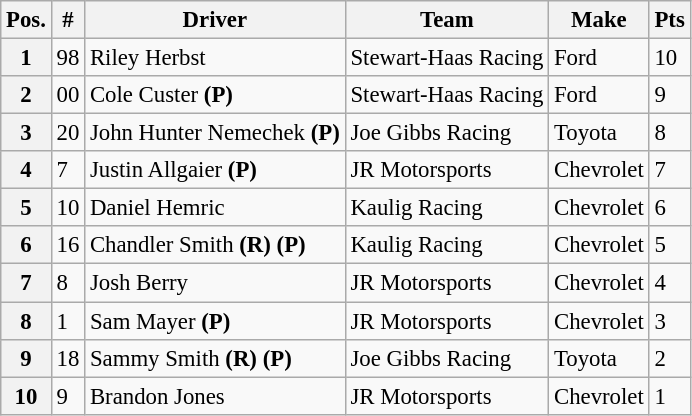<table class="wikitable" style="font-size:95%">
<tr>
<th>Pos.</th>
<th>#</th>
<th>Driver</th>
<th>Team</th>
<th>Make</th>
<th>Pts</th>
</tr>
<tr>
<th>1</th>
<td>98</td>
<td>Riley Herbst</td>
<td>Stewart-Haas Racing</td>
<td>Ford</td>
<td>10</td>
</tr>
<tr>
<th>2</th>
<td>00</td>
<td>Cole Custer <strong>(P)</strong></td>
<td>Stewart-Haas Racing</td>
<td>Ford</td>
<td>9</td>
</tr>
<tr>
<th>3</th>
<td>20</td>
<td>John Hunter Nemechek <strong>(P)</strong></td>
<td>Joe Gibbs Racing</td>
<td>Toyota</td>
<td>8</td>
</tr>
<tr>
<th>4</th>
<td>7</td>
<td>Justin Allgaier <strong>(P)</strong></td>
<td>JR Motorsports</td>
<td>Chevrolet</td>
<td>7</td>
</tr>
<tr>
<th>5</th>
<td>10</td>
<td>Daniel Hemric</td>
<td>Kaulig Racing</td>
<td>Chevrolet</td>
<td>6</td>
</tr>
<tr>
<th>6</th>
<td>16</td>
<td>Chandler Smith <strong>(R)</strong> <strong>(P)</strong></td>
<td>Kaulig Racing</td>
<td>Chevrolet</td>
<td>5</td>
</tr>
<tr>
<th>7</th>
<td>8</td>
<td>Josh Berry</td>
<td>JR Motorsports</td>
<td>Chevrolet</td>
<td>4</td>
</tr>
<tr>
<th>8</th>
<td>1</td>
<td>Sam Mayer <strong>(P)</strong></td>
<td>JR Motorsports</td>
<td>Chevrolet</td>
<td>3</td>
</tr>
<tr>
<th>9</th>
<td>18</td>
<td>Sammy Smith <strong>(R)</strong> <strong>(P)</strong></td>
<td>Joe Gibbs Racing</td>
<td>Toyota</td>
<td>2</td>
</tr>
<tr>
<th>10</th>
<td>9</td>
<td>Brandon Jones</td>
<td>JR Motorsports</td>
<td>Chevrolet</td>
<td>1</td>
</tr>
</table>
